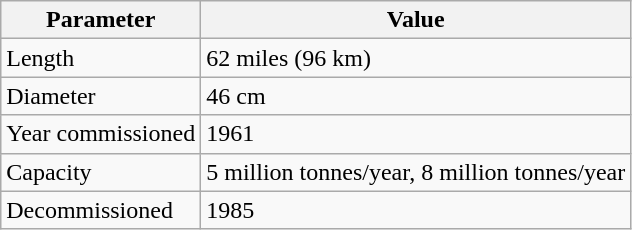<table class="wikitable">
<tr>
<th>Parameter</th>
<th>Value</th>
</tr>
<tr>
<td>Length</td>
<td>62 miles (96 km)</td>
</tr>
<tr>
<td>Diameter</td>
<td>46 cm</td>
</tr>
<tr>
<td>Year commissioned</td>
<td>1961</td>
</tr>
<tr>
<td>Capacity</td>
<td>5 million tonnes/year, 8 million  tonnes/year</td>
</tr>
<tr>
<td>Decommissioned</td>
<td>1985</td>
</tr>
</table>
